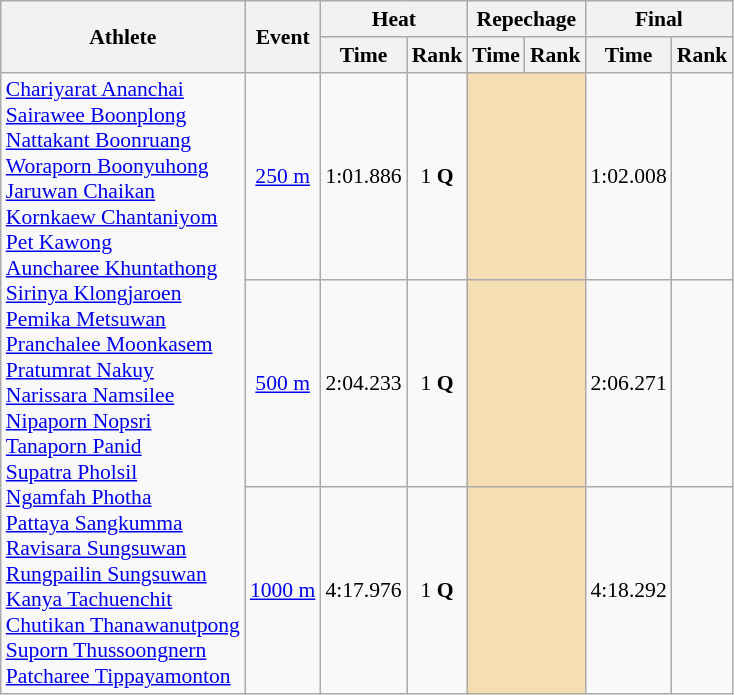<table class="wikitable" style="text-align:center; font-size:90%">
<tr>
<th rowspan="2">Athlete</th>
<th rowspan="2">Event</th>
<th colspan="2">Heat</th>
<th colspan="2">Repechage</th>
<th colspan="2">Final</th>
</tr>
<tr>
<th>Time</th>
<th>Rank</th>
<th>Time</th>
<th>Rank</th>
<th>Time</th>
<th>Rank</th>
</tr>
<tr>
<td rowspan=3 align="left"><a href='#'>Chariyarat Ananchai</a><br><a href='#'>Sairawee Boonplong</a><br><a href='#'>Nattakant Boonruang</a><br><a href='#'>Woraporn Boonyuhong</a><br><a href='#'>Jaruwan Chaikan</a><br><a href='#'>Kornkaew Chantaniyom</a><br><a href='#'>Pet Kawong</a><br><a href='#'>Auncharee Khuntathong</a><br><a href='#'>Sirinya Klongjaroen</a><br><a href='#'>Pemika Metsuwan</a><br><a href='#'>Pranchalee Moonkasem</a><br><a href='#'>Pratumrat Nakuy</a><br><a href='#'>Narissara Namsilee</a><br><a href='#'>Nipaporn Nopsri</a><br><a href='#'>Tanaporn Panid</a><br><a href='#'>Supatra Pholsil</a><br><a href='#'>Ngamfah Photha</a><br><a href='#'>Pattaya Sangkumma</a><br><a href='#'>Ravisara Sungsuwan</a><br><a href='#'>Rungpailin Sungsuwan</a><br><a href='#'>Kanya Tachuenchit</a><br><a href='#'>Chutikan Thanawanutpong</a><br><a href='#'>Suporn Thussoongnern</a><br><a href='#'>Patcharee Tippayamonton</a></td>
<td><a href='#'>250 m</a></td>
<td>1:01.886</td>
<td>1 <strong>Q</strong></td>
<td colspan=2 bgcolor=wheat></td>
<td>1:02.008</td>
<td></td>
</tr>
<tr>
<td><a href='#'>500 m</a></td>
<td>2:04.233</td>
<td>1 <strong>Q</strong></td>
<td colspan=2 bgcolor=wheat></td>
<td>2:06.271</td>
<td></td>
</tr>
<tr>
<td><a href='#'>1000 m</a></td>
<td>4:17.976</td>
<td>1 <strong>Q</strong></td>
<td colspan=2 bgcolor=wheat></td>
<td>4:18.292</td>
<td></td>
</tr>
</table>
